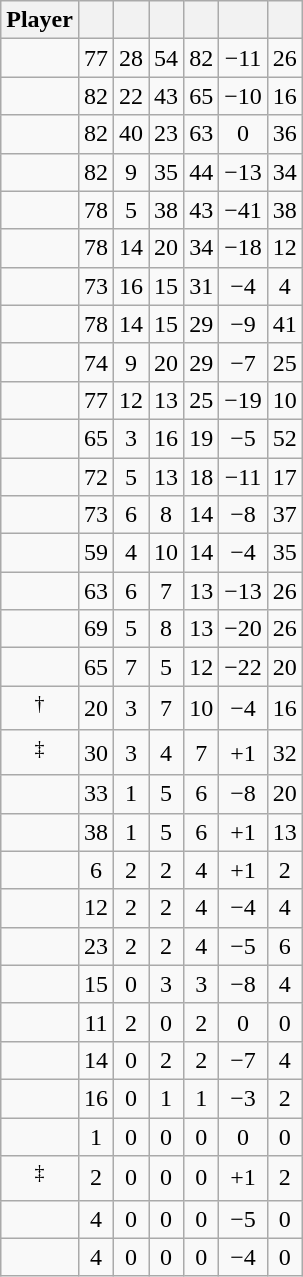<table class="wikitable sortable" style="text-align:center;">
<tr>
<th>Player</th>
<th></th>
<th></th>
<th></th>
<th></th>
<th data-sort-type="number"></th>
<th></th>
</tr>
<tr>
<td></td>
<td>77</td>
<td>28</td>
<td>54</td>
<td>82</td>
<td>−11</td>
<td>26</td>
</tr>
<tr>
<td></td>
<td>82</td>
<td>22</td>
<td>43</td>
<td>65</td>
<td>−10</td>
<td>16</td>
</tr>
<tr>
<td></td>
<td>82</td>
<td>40</td>
<td>23</td>
<td>63</td>
<td>0</td>
<td>36</td>
</tr>
<tr>
<td></td>
<td>82</td>
<td>9</td>
<td>35</td>
<td>44</td>
<td>−13</td>
<td>34</td>
</tr>
<tr>
<td></td>
<td>78</td>
<td>5</td>
<td>38</td>
<td>43</td>
<td>−41</td>
<td>38</td>
</tr>
<tr>
<td></td>
<td>78</td>
<td>14</td>
<td>20</td>
<td>34</td>
<td>−18</td>
<td>12</td>
</tr>
<tr>
<td></td>
<td>73</td>
<td>16</td>
<td>15</td>
<td>31</td>
<td>−4</td>
<td>4</td>
</tr>
<tr>
<td></td>
<td>78</td>
<td>14</td>
<td>15</td>
<td>29</td>
<td>−9</td>
<td>41</td>
</tr>
<tr>
<td></td>
<td>74</td>
<td>9</td>
<td>20</td>
<td>29</td>
<td>−7</td>
<td>25</td>
</tr>
<tr>
<td></td>
<td>77</td>
<td>12</td>
<td>13</td>
<td>25</td>
<td>−19</td>
<td>10</td>
</tr>
<tr>
<td></td>
<td>65</td>
<td>3</td>
<td>16</td>
<td>19</td>
<td>−5</td>
<td>52</td>
</tr>
<tr>
<td></td>
<td>72</td>
<td>5</td>
<td>13</td>
<td>18</td>
<td>−11</td>
<td>17</td>
</tr>
<tr>
<td></td>
<td>73</td>
<td>6</td>
<td>8</td>
<td>14</td>
<td>−8</td>
<td>37</td>
</tr>
<tr>
<td></td>
<td>59</td>
<td>4</td>
<td>10</td>
<td>14</td>
<td>−4</td>
<td>35</td>
</tr>
<tr>
<td></td>
<td>63</td>
<td>6</td>
<td>7</td>
<td>13</td>
<td>−13</td>
<td>26</td>
</tr>
<tr>
<td></td>
<td>69</td>
<td>5</td>
<td>8</td>
<td>13</td>
<td>−20</td>
<td>26</td>
</tr>
<tr>
<td></td>
<td>65</td>
<td>7</td>
<td>5</td>
<td>12</td>
<td>−22</td>
<td>20</td>
</tr>
<tr>
<td><sup>†</sup></td>
<td>20</td>
<td>3</td>
<td>7</td>
<td>10</td>
<td>−4</td>
<td>16</td>
</tr>
<tr>
<td><sup>‡</sup></td>
<td>30</td>
<td>3</td>
<td>4</td>
<td>7</td>
<td>+1</td>
<td>32</td>
</tr>
<tr>
<td></td>
<td>33</td>
<td>1</td>
<td>5</td>
<td>6</td>
<td>−8</td>
<td>20</td>
</tr>
<tr>
<td></td>
<td>38</td>
<td>1</td>
<td>5</td>
<td>6</td>
<td>+1</td>
<td>13</td>
</tr>
<tr>
<td></td>
<td>6</td>
<td>2</td>
<td>2</td>
<td>4</td>
<td>+1</td>
<td>2</td>
</tr>
<tr>
<td></td>
<td>12</td>
<td>2</td>
<td>2</td>
<td>4</td>
<td>−4</td>
<td>4</td>
</tr>
<tr>
<td></td>
<td>23</td>
<td>2</td>
<td>2</td>
<td>4</td>
<td>−5</td>
<td>6</td>
</tr>
<tr>
<td></td>
<td>15</td>
<td>0</td>
<td>3</td>
<td>3</td>
<td>−8</td>
<td>4</td>
</tr>
<tr>
<td></td>
<td>11</td>
<td>2</td>
<td>0</td>
<td>2</td>
<td>0</td>
<td>0</td>
</tr>
<tr>
<td></td>
<td>14</td>
<td>0</td>
<td>2</td>
<td>2</td>
<td>−7</td>
<td>4</td>
</tr>
<tr>
<td></td>
<td>16</td>
<td>0</td>
<td>1</td>
<td>1</td>
<td>−3</td>
<td>2</td>
</tr>
<tr>
<td></td>
<td>1</td>
<td>0</td>
<td>0</td>
<td>0</td>
<td>0</td>
<td>0</td>
</tr>
<tr>
<td><sup>‡</sup></td>
<td>2</td>
<td>0</td>
<td>0</td>
<td>0</td>
<td>+1</td>
<td>2</td>
</tr>
<tr>
<td></td>
<td>4</td>
<td>0</td>
<td>0</td>
<td>0</td>
<td>−5</td>
<td>0</td>
</tr>
<tr>
<td></td>
<td>4</td>
<td>0</td>
<td>0</td>
<td>0</td>
<td>−4</td>
<td>0</td>
</tr>
</table>
